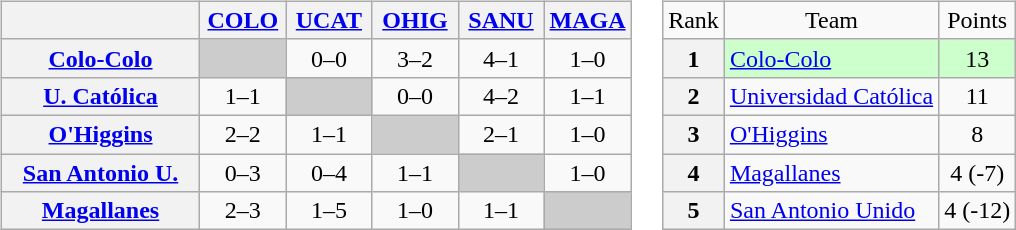<table>
<tr>
<td><br><table class="wikitable" style="text-align:center">
<tr>
<th width="125"> </th>
<th width="50"><a href='#'>COLO</a></th>
<th width="50"><a href='#'>UCAT</a></th>
<th width="50"><a href='#'>OHIG</a></th>
<th width="50"><a href='#'>SANU</a></th>
<th width="50"><a href='#'>MAGA</a></th>
</tr>
<tr>
<th><a href='#'>Colo-Colo</a></th>
<td bgcolor="#CCCCCC"></td>
<td>0–0</td>
<td>3–2</td>
<td>4–1</td>
<td>1–0</td>
</tr>
<tr>
<th><a href='#'>U. Católica</a></th>
<td>1–1</td>
<td bgcolor="#CCCCCC"></td>
<td>0–0</td>
<td>4–2</td>
<td>1–1</td>
</tr>
<tr>
<th><a href='#'>O'Higgins</a></th>
<td>2–2</td>
<td>1–1</td>
<td bgcolor="#CCCCCC"></td>
<td>2–1</td>
<td>1–0</td>
</tr>
<tr>
<th><a href='#'>San Antonio U.</a></th>
<td>0–3</td>
<td>0–4</td>
<td>1–1</td>
<td bgcolor="#CCCCCC"></td>
<td>1–0</td>
</tr>
<tr>
<th><a href='#'>Magallanes</a></th>
<td>2–3</td>
<td>1–5</td>
<td>1–0</td>
<td>1–1</td>
<td bgcolor="#CCCCCC"></td>
</tr>
</table>
</td>
<td><br><table class="wikitable" style="text-align: center;">
<tr>
<td>Rank</td>
<td>Team</td>
<td>Points</td>
</tr>
<tr bgcolor=#ccffcc>
<th>1</th>
<td style="text-align: left;"><a href='#'>Colo-Colo</a></td>
<td>13</td>
</tr>
<tr>
<th>2</th>
<td style="text-align: left;"><a href='#'>Universidad Católica</a></td>
<td>11</td>
</tr>
<tr>
<th>3</th>
<td style="text-align: left;"><a href='#'>O'Higgins</a></td>
<td>8</td>
</tr>
<tr>
<th>4</th>
<td style="text-align: left;"><a href='#'>Magallanes</a></td>
<td>4 (-7)</td>
</tr>
<tr>
<th>5</th>
<td style="text-align: left;"><a href='#'>San Antonio Unido</a></td>
<td>4 (-12)</td>
</tr>
</table>
</td>
</tr>
</table>
